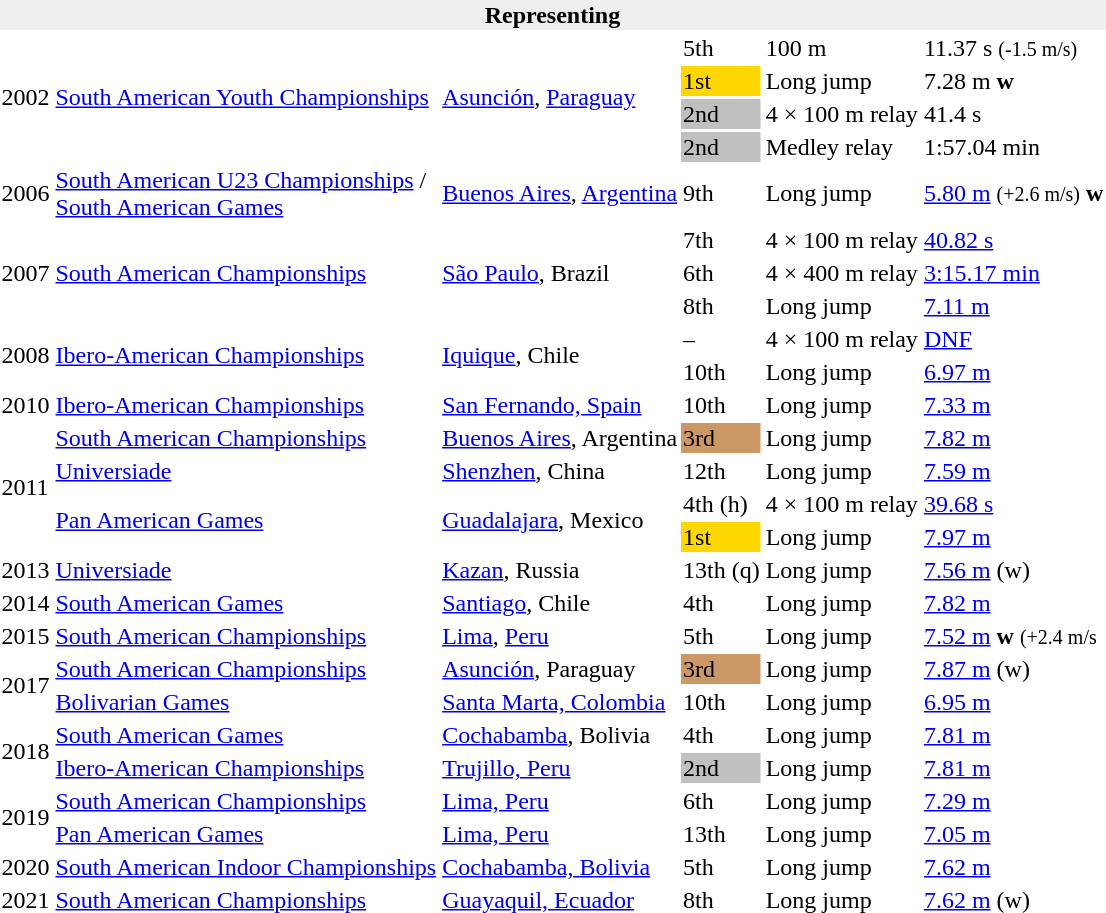<table>
<tr>
<th bgcolor="#eeeeee" colspan="6">Representing </th>
</tr>
<tr>
<td rowspan=4>2002</td>
<td rowspan=4><a href='#'>South American Youth Championships</a></td>
<td rowspan=4><a href='#'>Asunción</a>, <a href='#'>Paraguay</a></td>
<td>5th</td>
<td>100 m</td>
<td>11.37 s <small>(-1.5 m/s)</small></td>
</tr>
<tr>
<td bgcolor=gold>1st</td>
<td>Long jump</td>
<td>7.28 m <strong>w</strong></td>
</tr>
<tr>
<td bgcolor=silver>2nd</td>
<td>4 × 100 m relay</td>
<td>41.4 s</td>
</tr>
<tr>
<td bgcolor=silver>2nd</td>
<td>Medley relay</td>
<td>1:57.04 min</td>
</tr>
<tr>
<td>2006</td>
<td><a href='#'>South American U23 Championships</a> /<br> <a href='#'>South American Games</a></td>
<td><a href='#'>Buenos Aires</a>, <a href='#'>Argentina</a></td>
<td>9th</td>
<td>Long jump</td>
<td><a href='#'>5.80 m</a> <small>(+2.6 m/s)</small> <strong>w</strong></td>
</tr>
<tr>
<td rowspan=3>2007</td>
<td rowspan=3><a href='#'>South American Championships</a></td>
<td rowspan=3><a href='#'>São Paulo</a>, Brazil</td>
<td>7th</td>
<td>4 × 100 m relay</td>
<td><a href='#'>40.82 s</a></td>
</tr>
<tr>
<td>6th</td>
<td>4 × 400 m relay</td>
<td><a href='#'>3:15.17 min</a></td>
</tr>
<tr>
<td>8th</td>
<td>Long jump</td>
<td><a href='#'>7.11 m</a></td>
</tr>
<tr>
<td rowspan=2>2008</td>
<td rowspan=2><a href='#'>Ibero-American Championships</a></td>
<td rowspan=2><a href='#'>Iquique</a>, Chile</td>
<td>–</td>
<td>4 × 100 m relay</td>
<td><a href='#'>DNF</a></td>
</tr>
<tr>
<td>10th</td>
<td>Long jump</td>
<td><a href='#'>6.97 m</a></td>
</tr>
<tr>
<td>2010</td>
<td><a href='#'>Ibero-American Championships</a></td>
<td><a href='#'>San Fernando, Spain</a></td>
<td>10th</td>
<td>Long jump</td>
<td><a href='#'>7.33 m</a></td>
</tr>
<tr>
<td rowspan=4>2011</td>
<td><a href='#'>South American Championships</a></td>
<td><a href='#'>Buenos Aires</a>, Argentina</td>
<td bgcolor=cc9966>3rd</td>
<td>Long jump</td>
<td><a href='#'>7.82 m</a></td>
</tr>
<tr>
<td><a href='#'>Universiade</a></td>
<td><a href='#'>Shenzhen</a>, China</td>
<td>12th</td>
<td>Long jump</td>
<td><a href='#'>7.59 m</a></td>
</tr>
<tr>
<td rowspan=2><a href='#'>Pan American Games</a></td>
<td rowspan=2><a href='#'>Guadalajara</a>, Mexico</td>
<td>4th (h)</td>
<td>4 × 100 m relay</td>
<td><a href='#'>39.68 s</a></td>
</tr>
<tr>
<td bgcolor=gold>1st</td>
<td>Long jump</td>
<td><a href='#'>7.97 m</a></td>
</tr>
<tr>
<td>2013</td>
<td><a href='#'>Universiade</a></td>
<td><a href='#'>Kazan</a>, Russia</td>
<td>13th (q)</td>
<td>Long jump</td>
<td><a href='#'>7.56 m</a> (w)</td>
</tr>
<tr>
<td>2014</td>
<td><a href='#'>South American Games</a></td>
<td><a href='#'>Santiago</a>, Chile</td>
<td>4th</td>
<td>Long jump</td>
<td><a href='#'>7.82 m</a></td>
</tr>
<tr>
<td>2015</td>
<td><a href='#'>South American Championships</a></td>
<td><a href='#'>Lima</a>, <a href='#'>Peru</a></td>
<td>5th</td>
<td>Long jump</td>
<td><a href='#'>7.52 m</a> <strong>w</strong> <small>(+2.4 m/s</small></td>
</tr>
<tr>
<td rowspan=2>2017</td>
<td><a href='#'>South American Championships</a></td>
<td><a href='#'>Asunción</a>, Paraguay</td>
<td bgcolor=cc9966>3rd</td>
<td>Long jump</td>
<td><a href='#'>7.87 m</a> (w)</td>
</tr>
<tr>
<td><a href='#'>Bolivarian Games</a></td>
<td><a href='#'>Santa Marta, Colombia</a></td>
<td>10th</td>
<td>Long jump</td>
<td><a href='#'>6.95 m</a></td>
</tr>
<tr>
<td rowspan=2>2018</td>
<td><a href='#'>South American Games</a></td>
<td><a href='#'>Cochabamba</a>, Bolivia</td>
<td>4th</td>
<td>Long jump</td>
<td><a href='#'>7.81 m</a></td>
</tr>
<tr>
<td><a href='#'>Ibero-American Championships</a></td>
<td><a href='#'>Trujillo, Peru</a></td>
<td bgcolor=silver>2nd</td>
<td>Long jump</td>
<td><a href='#'>7.81 m</a></td>
</tr>
<tr>
<td rowspan=2>2019</td>
<td><a href='#'>South American Championships</a></td>
<td><a href='#'>Lima, Peru</a></td>
<td>6th</td>
<td>Long jump</td>
<td><a href='#'>7.29 m</a></td>
</tr>
<tr>
<td><a href='#'>Pan American Games</a></td>
<td><a href='#'>Lima, Peru</a></td>
<td>13th</td>
<td>Long jump</td>
<td><a href='#'>7.05 m</a></td>
</tr>
<tr>
<td>2020</td>
<td><a href='#'>South American Indoor Championships</a></td>
<td><a href='#'>Cochabamba, Bolivia</a></td>
<td>5th</td>
<td>Long jump</td>
<td><a href='#'>7.62 m</a></td>
</tr>
<tr>
<td>2021</td>
<td><a href='#'>South American Championships</a></td>
<td><a href='#'>Guayaquil, Ecuador</a></td>
<td>8th</td>
<td>Long jump</td>
<td><a href='#'>7.62 m</a> (w)</td>
</tr>
</table>
